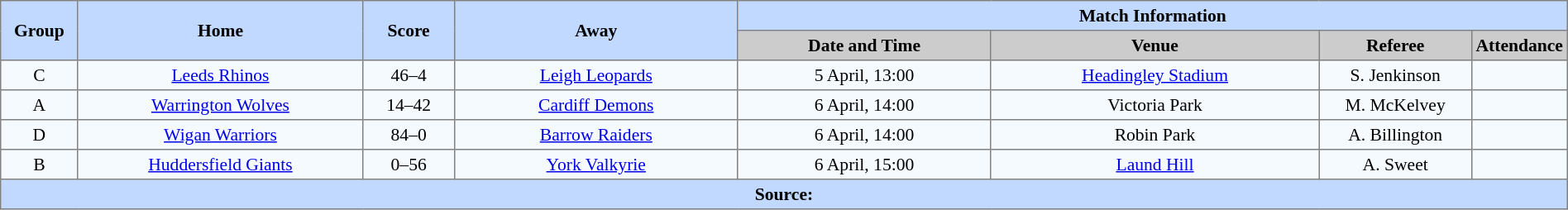<table border=1 style="border-collapse:collapse; font-size:90%; text-align:center;" cellpadding=3 cellspacing=0 width=100%>
<tr bgcolor=#C1D8FF>
<th scope="col" rowspan=2 width=5%>Group</th>
<th scope="col" rowspan=2 width=19%>Home</th>
<th scope="col" rowspan=2 width=6%>Score</th>
<th scope="col" rowspan=2 width=19%>Away</th>
<th colspan=4>Match Information</th>
</tr>
<tr bgcolor=#CCCCCC>
<th scope="col" width=17%>Date and Time</th>
<th scope="col" width=22%>Venue</th>
<th scope="col" width=10%>Referee</th>
<th scope="col" width=7%>Attendance</th>
</tr>
<tr bgcolor=#F5FAFF>
<td>C</td>
<td><a href='#'>Leeds Rhinos</a></td>
<td>46–4</td>
<td><a href='#'>Leigh Leopards</a></td>
<td>5 April, 13:00</td>
<td><a href='#'>Headingley Stadium</a></td>
<td>S. Jenkinson</td>
<td></td>
</tr>
<tr bgcolor=#F5FAFF>
<td>A</td>
<td><a href='#'> Warrington Wolves</a></td>
<td>14–42</td>
<td><a href='#'>Cardiff Demons</a></td>
<td>6 April, 14:00</td>
<td>Victoria Park</td>
<td>M. McKelvey</td>
<td></td>
</tr>
<tr bgcolor=#F5FAFF>
<td>D</td>
<td><a href='#'>Wigan Warriors</a></td>
<td>84–0</td>
<td><a href='#'>Barrow Raiders</a></td>
<td>6 April, 14:00</td>
<td>Robin Park</td>
<td>A. Billington</td>
<td></td>
</tr>
<tr bgcolor=#F5FAFF>
<td>B</td>
<td><a href='#'>Huddersfield Giants</a></td>
<td>0–56</td>
<td><a href='#'>York Valkyrie</a></td>
<td>6 April, 15:00</td>
<td><a href='#'>Laund Hill</a></td>
<td>A. Sweet</td>
<td></td>
</tr>
<tr style="background:#c1d8ff;">
<th colspan=8>Source:</th>
</tr>
</table>
